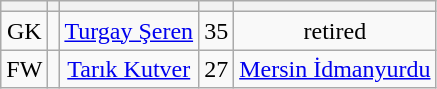<table class="wikitable sortable" style="text-align: center">
<tr>
<th></th>
<th></th>
<th></th>
<th></th>
<th></th>
</tr>
<tr>
<td>GK</td>
<td></td>
<td><a href='#'>Turgay Şeren</a></td>
<td>35</td>
<td>retired</td>
</tr>
<tr>
<td>FW</td>
<td></td>
<td><a href='#'>Tarık Kutver</a></td>
<td>27</td>
<td><a href='#'>Mersin İdmanyurdu</a></td>
</tr>
</table>
